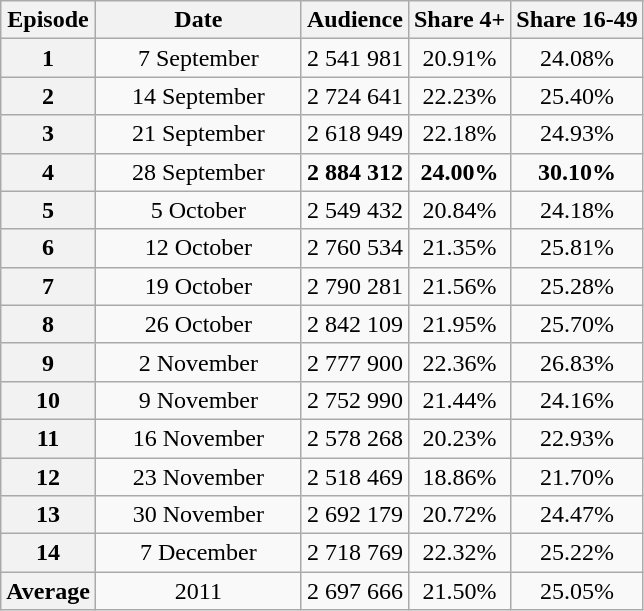<table class="wikitable sortable" style="text-align:center">
<tr>
<th>Episode</th>
<th scope="col" style="width:130px;">Date</th>
<th>Audience</th>
<th>Share 4+</th>
<th>Share 16-49</th>
</tr>
<tr>
<th>1</th>
<td>7 September</td>
<td>2 541 981</td>
<td>20.91%</td>
<td>24.08%</td>
</tr>
<tr>
<th>2</th>
<td>14 September</td>
<td>2 724 641</td>
<td>22.23%</td>
<td>25.40%</td>
</tr>
<tr>
<th>3</th>
<td>21 September</td>
<td>2 618 949</td>
<td>22.18%</td>
<td>24.93%</td>
</tr>
<tr>
<th>4</th>
<td>28 September</td>
<td><strong>2 884 312</strong></td>
<td><strong>24.00%</strong></td>
<td><strong>30.10%</strong></td>
</tr>
<tr>
<th>5</th>
<td>5 October</td>
<td>2 549 432</td>
<td>20.84%</td>
<td>24.18%</td>
</tr>
<tr>
<th>6</th>
<td>12 October</td>
<td>2 760 534</td>
<td>21.35%</td>
<td>25.81%</td>
</tr>
<tr>
<th>7</th>
<td>19 October</td>
<td>2 790 281</td>
<td>21.56%</td>
<td>25.28%</td>
</tr>
<tr>
<th>8</th>
<td>26 October</td>
<td>2 842 109</td>
<td>21.95%</td>
<td>25.70%</td>
</tr>
<tr>
<th>9</th>
<td>2 November</td>
<td>2 777 900</td>
<td>22.36%</td>
<td>26.83%</td>
</tr>
<tr>
<th>10</th>
<td>9 November</td>
<td>2 752 990</td>
<td>21.44%</td>
<td>24.16%</td>
</tr>
<tr>
<th>11</th>
<td>16 November</td>
<td>2 578 268</td>
<td>20.23%</td>
<td>22.93%</td>
</tr>
<tr>
<th>12</th>
<td>23 November</td>
<td>2 518 469</td>
<td>18.86%</td>
<td>21.70%</td>
</tr>
<tr>
<th>13</th>
<td>30 November</td>
<td>2 692 179</td>
<td>20.72%</td>
<td>24.47%</td>
</tr>
<tr>
<th>14</th>
<td>7 December</td>
<td>2 718 769</td>
<td>22.32%</td>
<td>25.22%</td>
</tr>
<tr>
<th>Average</th>
<td>2011</td>
<td>2 697 666</td>
<td>21.50%</td>
<td>25.05%</td>
</tr>
</table>
